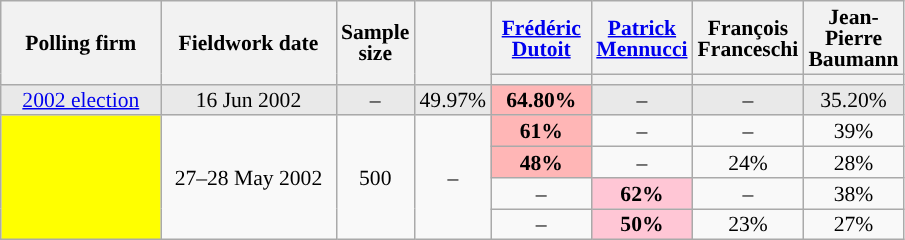<table class="wikitable sortable" style="text-align:center;font-size:90%;line-height:14px;">
<tr style="height:40px;">
<th style="width:100px;" rowspan="2">Polling firm</th>
<th style="width:110px;" rowspan="2">Fieldwork date</th>
<th style="width:35px;" rowspan="2">Sample<br>size</th>
<th style="width:30px;" rowspan="2"></th>
<th class="unsortable" style="width:60px;"><a href='#'>Frédéric Dutoit</a><br></th>
<th class="unsortable" style="width:60px;"><a href='#'>Patrick Mennucci</a><br></th>
<th class="unsortable" style="width:60px;">François Franceschi<br></th>
<th class="unsortable" style="width:60px;">Jean-Pierre Baumann<br></th>
</tr>
<tr>
<th style="background:"></th>
<th style="background:"></th>
<th style="background:"></th>
<th style="background:"></th>
</tr>
<tr style="background:#E9E9E9;">
<td><a href='#'>2002 election</a></td>
<td data-sort-value="2002-06-16">16 Jun 2002</td>
<td>–</td>
<td>49.97%</td>
<td style="background:#FFB6B6;"><strong>64.80%</strong></td>
<td>–</td>
<td>–</td>
<td>35.20%</td>
</tr>
<tr>
<td rowspan="4" style="background:yellow;"></td>
<td rowspan="4" data-sort-value="2002-05-28">27–28 May 2002</td>
<td rowspan="4">500</td>
<td rowspan="4">–</td>
<td style="background:#FFB6B6;"><strong>61%</strong></td>
<td>–</td>
<td>–</td>
<td>39%</td>
</tr>
<tr>
<td style="background:#FFB6B6;"><strong>48%</strong></td>
<td>–</td>
<td>24%</td>
<td>28%</td>
</tr>
<tr>
<td>–</td>
<td style="background:#FFC6D5;"><strong>62%</strong></td>
<td>–</td>
<td>38%</td>
</tr>
<tr>
<td>–</td>
<td style="background:#FFC6D5;"><strong>50%</strong></td>
<td>23%</td>
<td>27%</td>
</tr>
</table>
